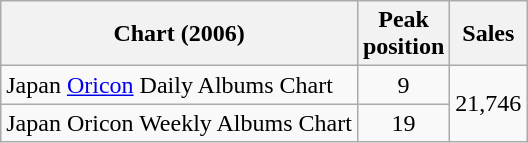<table class="wikitable sortable">
<tr>
<th>Chart (2006)</th>
<th>Peak<br>position</th>
<th>Sales</th>
</tr>
<tr>
<td>Japan <a href='#'>Oricon</a> Daily Albums Chart</td>
<td align="center">9</td>
<td rowspan="2" align="center">21,746</td>
</tr>
<tr>
<td>Japan Oricon Weekly Albums Chart</td>
<td align="center">19</td>
</tr>
</table>
